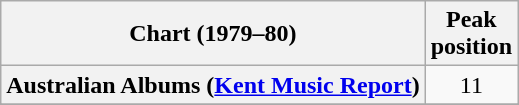<table class="wikitable sortable plainrowheaders">
<tr>
<th scope="col">Chart (1979–80)</th>
<th scope="col">Peak<br>position</th>
</tr>
<tr>
<th scope="row">Australian Albums (<a href='#'>Kent Music Report</a>)</th>
<td style="text-align:center;">11</td>
</tr>
<tr>
</tr>
<tr>
</tr>
<tr>
</tr>
<tr>
</tr>
<tr>
</tr>
<tr>
</tr>
<tr>
</tr>
<tr>
</tr>
</table>
